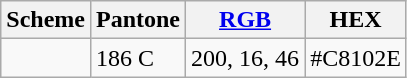<table class="wikitable">
<tr>
<th>Scheme</th>
<th>Pantone</th>
<th><a href='#'>RGB</a></th>
<th>HEX</th>
</tr>
<tr>
<td></td>
<td>186 C</td>
<td>200, 16, 46</td>
<td>#C8102E</td>
</tr>
</table>
